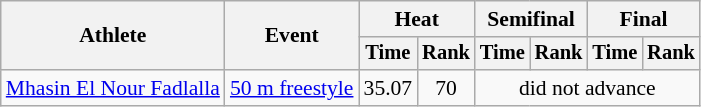<table class=wikitable style="font-size:90%">
<tr>
<th rowspan="2">Athlete</th>
<th rowspan="2">Event</th>
<th colspan="2">Heat</th>
<th colspan="2">Semifinal</th>
<th colspan="2">Final</th>
</tr>
<tr style="font-size:95%">
<th>Time</th>
<th>Rank</th>
<th>Time</th>
<th>Rank</th>
<th>Time</th>
<th>Rank</th>
</tr>
<tr align=center>
<td align=left><a href='#'>Mhasin El Nour Fadlalla</a></td>
<td align=left><a href='#'>50 m freestyle</a></td>
<td>35.07</td>
<td>70</td>
<td colspan=4>did not advance</td>
</tr>
</table>
